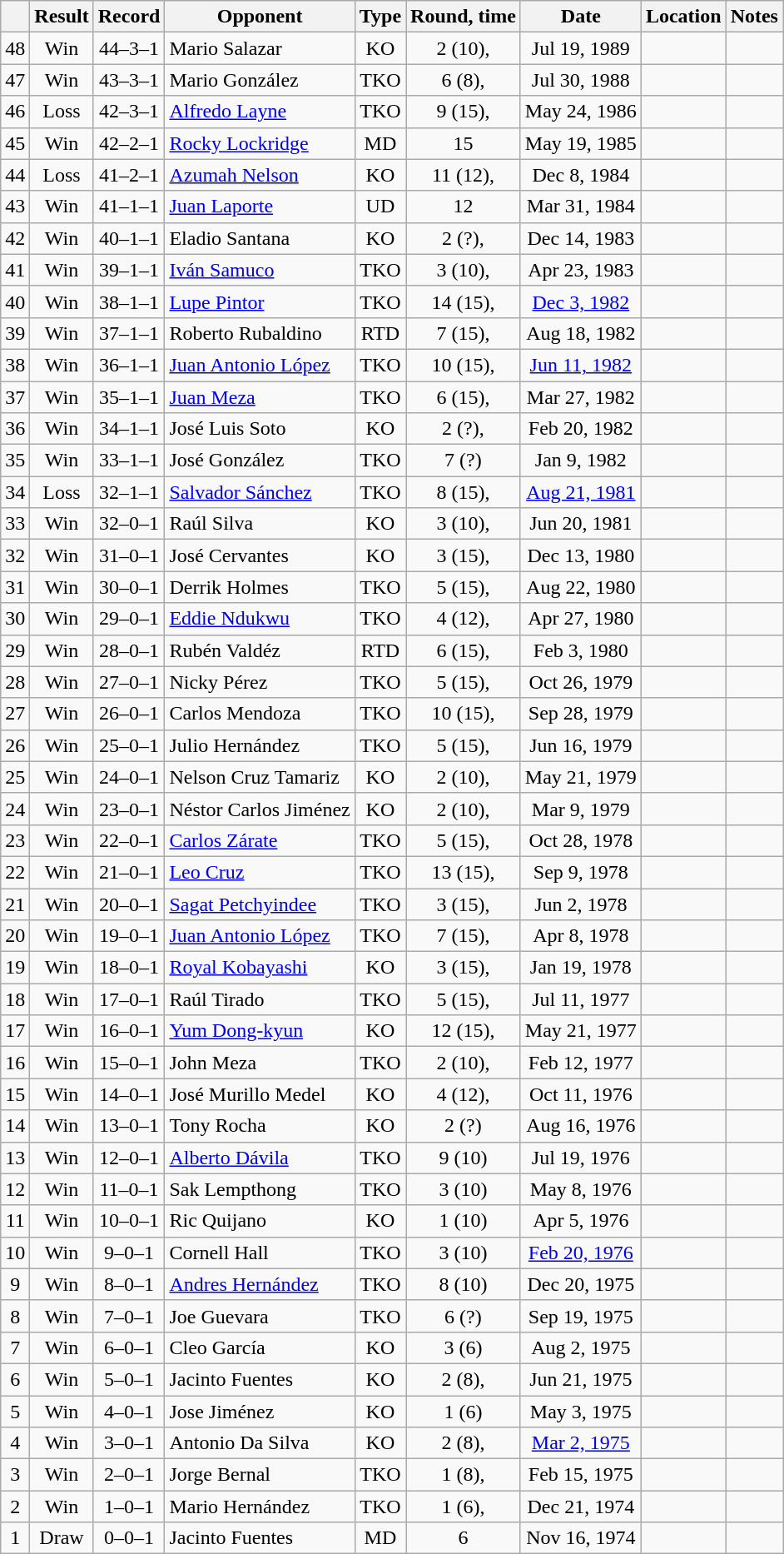<table class=wikitable style=text-align:center>
<tr>
<th></th>
<th>Result</th>
<th>Record</th>
<th>Opponent</th>
<th>Type</th>
<th>Round, time</th>
<th>Date</th>
<th>Location</th>
<th>Notes</th>
</tr>
<tr>
<td>48</td>
<td>Win</td>
<td>44–3–1</td>
<td align=left>Mario Salazar</td>
<td>KO</td>
<td>2 (10), </td>
<td>Jul 19, 1989</td>
<td align=left></td>
<td align=left></td>
</tr>
<tr>
<td>47</td>
<td>Win</td>
<td>43–3–1</td>
<td align=left>Mario González</td>
<td>TKO</td>
<td>6 (8), </td>
<td>Jul 30, 1988</td>
<td align=left></td>
<td align=left></td>
</tr>
<tr>
<td>46</td>
<td>Loss</td>
<td>42–3–1</td>
<td align=left><a href='#'>Alfredo Layne</a></td>
<td>TKO</td>
<td>9 (15), </td>
<td>May 24, 1986</td>
<td align=left></td>
<td align=left></td>
</tr>
<tr>
<td>45</td>
<td>Win</td>
<td>42–2–1</td>
<td align=left><a href='#'>Rocky Lockridge</a></td>
<td>MD</td>
<td>15</td>
<td>May 19, 1985</td>
<td align=left></td>
<td align=left></td>
</tr>
<tr>
<td>44</td>
<td>Loss</td>
<td>41–2–1</td>
<td align=left><a href='#'>Azumah Nelson</a></td>
<td>KO</td>
<td>11 (12), </td>
<td>Dec 8, 1984</td>
<td align=left></td>
<td align=left></td>
</tr>
<tr>
<td>43</td>
<td>Win</td>
<td>41–1–1</td>
<td align=left><a href='#'>Juan Laporte</a></td>
<td>UD</td>
<td>12</td>
<td>Mar 31, 1984</td>
<td align=left></td>
<td align=left></td>
</tr>
<tr>
<td>42</td>
<td>Win</td>
<td>40–1–1</td>
<td align=left>Eladio Santana</td>
<td>KO</td>
<td>2 (?), </td>
<td>Dec 14, 1983</td>
<td align=left></td>
<td align=left></td>
</tr>
<tr>
<td>41</td>
<td>Win</td>
<td>39–1–1</td>
<td align=left><a href='#'>Iván Samuco</a></td>
<td>TKO</td>
<td>3 (10), </td>
<td>Apr 23, 1983</td>
<td align=left></td>
<td align=left></td>
</tr>
<tr>
<td>40</td>
<td>Win</td>
<td>38–1–1</td>
<td align=left><a href='#'>Lupe Pintor</a></td>
<td>TKO</td>
<td>14 (15), </td>
<td><a href='#'>Dec 3, 1982</a></td>
<td align=left></td>
<td align=left></td>
</tr>
<tr>
<td>39</td>
<td>Win</td>
<td>37–1–1</td>
<td align=left>Roberto Rubaldino</td>
<td>RTD</td>
<td>7 (15), </td>
<td>Aug 18, 1982</td>
<td align=left></td>
<td align=left></td>
</tr>
<tr>
<td>38</td>
<td>Win</td>
<td>36–1–1</td>
<td align=left><a href='#'>Juan Antonio López</a></td>
<td>TKO</td>
<td>10 (15), </td>
<td><a href='#'>Jun 11, 1982</a></td>
<td align=left></td>
<td align=left></td>
</tr>
<tr>
<td>37</td>
<td>Win</td>
<td>35–1–1</td>
<td align=left><a href='#'>Juan Meza</a></td>
<td>TKO</td>
<td>6 (15), </td>
<td>Mar 27, 1982</td>
<td align=left></td>
<td align=left></td>
</tr>
<tr>
<td>36</td>
<td>Win</td>
<td>34–1–1</td>
<td align=left>José Luis Soto</td>
<td>KO</td>
<td>2 (?), </td>
<td>Feb 20, 1982</td>
<td align=left></td>
<td align=left></td>
</tr>
<tr>
<td>35</td>
<td>Win</td>
<td>33–1–1</td>
<td align=left>José González</td>
<td>TKO</td>
<td>7 (?)</td>
<td>Jan 9, 1982</td>
<td align=left></td>
<td align=left></td>
</tr>
<tr>
<td>34</td>
<td>Loss</td>
<td>32–1–1</td>
<td align=left><a href='#'>Salvador Sánchez</a></td>
<td>TKO</td>
<td>8 (15), </td>
<td><a href='#'>Aug 21, 1981</a></td>
<td align=left></td>
<td align=left></td>
</tr>
<tr>
<td>33</td>
<td>Win</td>
<td>32–0–1</td>
<td align=left>Raúl Silva</td>
<td>KO</td>
<td>3 (10), </td>
<td>Jun 20, 1981</td>
<td align=left></td>
<td align=left></td>
</tr>
<tr>
<td>32</td>
<td>Win</td>
<td>31–0–1</td>
<td align=left>José Cervantes</td>
<td>KO</td>
<td>3 (15), </td>
<td>Dec 13, 1980</td>
<td align=left></td>
<td align=left></td>
</tr>
<tr>
<td>31</td>
<td>Win</td>
<td>30–0–1</td>
<td align=left>Derrik Holmes</td>
<td>TKO</td>
<td>5 (15), </td>
<td>Aug 22, 1980</td>
<td align=left></td>
<td align=left></td>
</tr>
<tr>
<td>30</td>
<td>Win</td>
<td>29–0–1</td>
<td align=left><a href='#'>Eddie Ndukwu</a></td>
<td>TKO</td>
<td>4 (12), </td>
<td>Apr 27, 1980</td>
<td align=left></td>
<td align=left></td>
</tr>
<tr>
<td>29</td>
<td>Win</td>
<td>28–0–1</td>
<td align=left>Rubén Valdéz</td>
<td>RTD</td>
<td>6 (15), </td>
<td>Feb 3, 1980</td>
<td align=left></td>
<td align=left></td>
</tr>
<tr>
<td>28</td>
<td>Win</td>
<td>27–0–1</td>
<td align=left>Nicky Pérez</td>
<td>TKO</td>
<td>5 (15), </td>
<td>Oct 26, 1979</td>
<td align=left></td>
<td align=left></td>
</tr>
<tr>
<td>27</td>
<td>Win</td>
<td>26–0–1</td>
<td align=left>Carlos Mendoza</td>
<td>TKO</td>
<td>10 (15), </td>
<td>Sep 28, 1979</td>
<td align=left></td>
<td align=left></td>
</tr>
<tr>
<td>26</td>
<td>Win</td>
<td>25–0–1</td>
<td align=left>Julio Hernández</td>
<td>TKO</td>
<td>5 (15), </td>
<td>Jun 16, 1979</td>
<td align=left></td>
<td align=left></td>
</tr>
<tr>
<td>25</td>
<td>Win</td>
<td>24–0–1</td>
<td align=left>Nelson Cruz Tamariz</td>
<td>KO</td>
<td>2 (10), </td>
<td>May 21, 1979</td>
<td align=left></td>
<td align=left></td>
</tr>
<tr>
<td>24</td>
<td>Win</td>
<td>23–0–1</td>
<td align=left>Néstor Carlos Jiménez</td>
<td>KO</td>
<td>2 (10), </td>
<td>Mar 9, 1979</td>
<td align=left></td>
<td align=left></td>
</tr>
<tr>
<td>23</td>
<td>Win</td>
<td>22–0–1</td>
<td align=left><a href='#'>Carlos Zárate</a></td>
<td>TKO</td>
<td>5 (15), </td>
<td>Oct 28, 1978</td>
<td align=left></td>
<td align=left></td>
</tr>
<tr>
<td>22</td>
<td>Win</td>
<td>21–0–1</td>
<td align=left><a href='#'>Leo Cruz</a></td>
<td>TKO</td>
<td>13 (15), </td>
<td>Sep 9, 1978</td>
<td align=left></td>
<td align=left></td>
</tr>
<tr>
<td>21</td>
<td>Win</td>
<td>20–0–1</td>
<td align=left><a href='#'>Sagat Petchyindee</a></td>
<td>TKO</td>
<td>3 (15), </td>
<td>Jun 2, 1978</td>
<td align=left></td>
<td align=left></td>
</tr>
<tr>
<td>20</td>
<td>Win</td>
<td>19–0–1</td>
<td align=left><a href='#'>Juan Antonio López</a></td>
<td>TKO</td>
<td>7 (15), </td>
<td>Apr 8, 1978</td>
<td align=left></td>
<td align=left></td>
</tr>
<tr>
<td>19</td>
<td>Win</td>
<td>18–0–1</td>
<td align=left><a href='#'>Royal Kobayashi</a></td>
<td>KO</td>
<td>3 (15), </td>
<td>Jan 19, 1978</td>
<td align=left></td>
<td align=left></td>
</tr>
<tr>
<td>18</td>
<td>Win</td>
<td>17–0–1</td>
<td align=left>Raúl Tirado</td>
<td>TKO</td>
<td>5 (15), </td>
<td>Jul 11, 1977</td>
<td align=left></td>
<td align=left></td>
</tr>
<tr>
<td>17</td>
<td>Win</td>
<td>16–0–1</td>
<td align=left><a href='#'>Yum Dong-kyun</a></td>
<td>KO</td>
<td>12 (15), </td>
<td>May 21, 1977</td>
<td align=left></td>
<td align=left></td>
</tr>
<tr>
<td>16</td>
<td>Win</td>
<td>15–0–1</td>
<td align=left>John Meza</td>
<td>TKO</td>
<td>2 (10), </td>
<td>Feb 12, 1977</td>
<td align=left></td>
<td align=left></td>
</tr>
<tr>
<td>15</td>
<td>Win</td>
<td>14–0–1</td>
<td align=left>José Murillo Medel</td>
<td>KO</td>
<td>4 (12), </td>
<td>Oct 11, 1976</td>
<td align=left></td>
<td align=left></td>
</tr>
<tr>
<td>14</td>
<td>Win</td>
<td>13–0–1</td>
<td align=left>Tony Rocha</td>
<td>KO</td>
<td>2 (?)</td>
<td>Aug 16, 1976</td>
<td align=left></td>
<td align=left></td>
</tr>
<tr>
<td>13</td>
<td>Win</td>
<td>12–0–1</td>
<td align=left><a href='#'>Alberto Dávila</a></td>
<td>TKO</td>
<td>9 (10)</td>
<td>Jul 19, 1976</td>
<td align=left></td>
<td align=left></td>
</tr>
<tr>
<td>12</td>
<td>Win</td>
<td>11–0–1</td>
<td align=left>Sak Lempthong</td>
<td>TKO</td>
<td>3 (10)</td>
<td>May 8, 1976</td>
<td align=left></td>
<td align=left></td>
</tr>
<tr>
<td>11</td>
<td>Win</td>
<td>10–0–1</td>
<td align=left>Ric Quijano</td>
<td>KO</td>
<td>1 (10)</td>
<td>Apr 5, 1976</td>
<td align=left></td>
<td align=left></td>
</tr>
<tr>
<td>10</td>
<td>Win</td>
<td>9–0–1</td>
<td align=left>Cornell Hall</td>
<td>TKO</td>
<td>3 (10)</td>
<td><a href='#'>Feb 20, 1976</a></td>
<td align=left></td>
<td align=left></td>
</tr>
<tr>
<td>9</td>
<td>Win</td>
<td>8–0–1</td>
<td align=left><a href='#'>Andres Hernández</a></td>
<td>TKO</td>
<td>8 (10)</td>
<td>Dec 20, 1975</td>
<td align=left></td>
<td align=left></td>
</tr>
<tr>
<td>8</td>
<td>Win</td>
<td>7–0–1</td>
<td align=left>Joe Guevara</td>
<td>TKO</td>
<td>6 (?)</td>
<td>Sep 19, 1975</td>
<td align=left></td>
<td align=left></td>
</tr>
<tr>
<td>7</td>
<td>Win</td>
<td>6–0–1</td>
<td align=left>Cleo García</td>
<td>KO</td>
<td>3 (6)</td>
<td>Aug 2, 1975</td>
<td align=left></td>
<td align=left></td>
</tr>
<tr>
<td>6</td>
<td>Win</td>
<td>5–0–1</td>
<td align=left>Jacinto Fuentes</td>
<td>KO</td>
<td>2 (8), </td>
<td>Jun 21, 1975</td>
<td align=left></td>
<td align=left></td>
</tr>
<tr>
<td>5</td>
<td>Win</td>
<td>4–0–1</td>
<td align=left>Jose Jiménez</td>
<td>KO</td>
<td>1 (6)</td>
<td>May 3, 1975</td>
<td align=left></td>
<td align=left></td>
</tr>
<tr>
<td>4</td>
<td>Win</td>
<td>3–0–1</td>
<td align=left>Antonio Da Silva</td>
<td>KO</td>
<td>2 (8), </td>
<td><a href='#'>Mar 2, 1975</a></td>
<td align=left></td>
<td align=left></td>
</tr>
<tr>
<td>3</td>
<td>Win</td>
<td>2–0–1</td>
<td align=left>Jorge Bernal</td>
<td>TKO</td>
<td>1 (8), </td>
<td>Feb 15, 1975</td>
<td align=left></td>
<td align=left></td>
</tr>
<tr>
<td>2</td>
<td>Win</td>
<td>1–0–1</td>
<td align=left>Mario Hernández</td>
<td>TKO</td>
<td>1 (6), </td>
<td>Dec 21, 1974</td>
<td align=left></td>
<td align=left></td>
</tr>
<tr>
<td>1</td>
<td>Draw</td>
<td>0–0–1</td>
<td align=left>Jacinto Fuentes</td>
<td>MD</td>
<td>6</td>
<td>Nov 16, 1974</td>
<td align=left></td>
<td align=left></td>
</tr>
</table>
